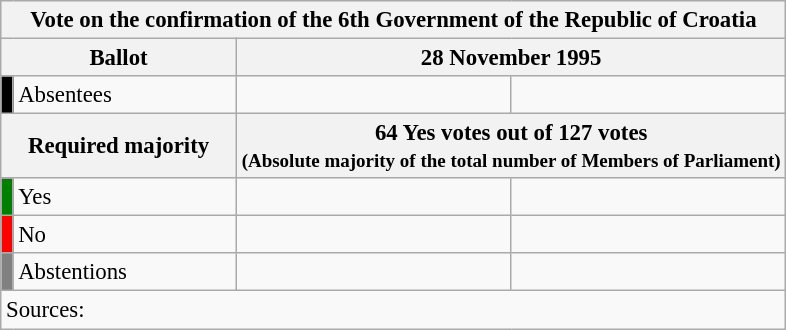<table class="wikitable" style="text-align:center; font-size:95%;">
<tr style="background:#e9e9e9;">
<th colspan="4">Vote on the confirmation of the 6th Government of the Republic of Croatia</th>
</tr>
<tr>
<th colspan="2" style="width:150px;">Ballot</th>
<th colspan="2" style="width:150px;">28 November 1995</th>
</tr>
<tr>
<th style="background:black;"></th>
<td style="text-align:left;">Absentees</td>
<td></td>
<td></td>
</tr>
<tr>
<th colspan="2">Required majority</th>
<th colspan="2"><strong>64 Yes votes out of 127 votes<br><small>(Absolute majority of the total number of Members of Parliament)</small></strong></th>
</tr>
<tr>
<th style="width:1px; background:green;"></th>
<td style="text-align:left;">Yes</td>
<td></td>
<td></td>
</tr>
<tr>
<th style="background:red;"></th>
<td style="text-align:left;">No</td>
<td></td>
<td></td>
</tr>
<tr>
<th style="background:gray;"></th>
<td style="text-align:left;">Abstentions</td>
<td></td>
<td></td>
</tr>
<tr>
<td style="text-align:left;" colspan="4">Sources:</td>
</tr>
</table>
